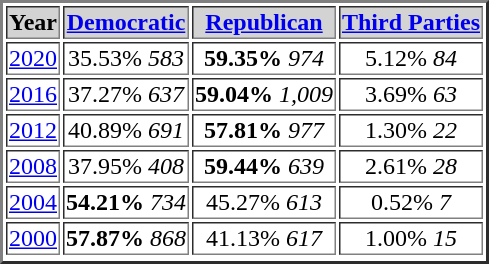<table border = "2">
<tr style="background:lightgrey;">
<th>Year</th>
<th><a href='#'>Democratic</a></th>
<th><a href='#'>Republican</a></th>
<th><a href='#'>Third Parties</a></th>
</tr>
<tr>
<td align="center" ><a href='#'>2020</a></td>
<td align="center" >35.53% <em>583</em></td>
<td align="center" ><strong>59.35%</strong> <em>974</em></td>
<td align="center" >5.12% <em>84</em></td>
</tr>
<tr>
<td align="center" ><a href='#'>2016</a></td>
<td align="center" >37.27% <em>637</em></td>
<td align="center" ><strong>59.04%</strong> <em>1,009</em></td>
<td align="center" >3.69% <em>63</em></td>
</tr>
<tr>
<td align="center" ><a href='#'>2012</a></td>
<td align="center" >40.89% <em>691</em></td>
<td align="center" ><strong>57.81%</strong> <em>977</em></td>
<td align="center" >1.30% <em>22</em></td>
</tr>
<tr>
<td align="center" ><a href='#'>2008</a></td>
<td align="center" >37.95% <em>408</em></td>
<td align="center" ><strong>59.44%</strong> <em>639</em></td>
<td align="center" >2.61% <em>28</em></td>
</tr>
<tr>
<td align="center" ><a href='#'>2004</a></td>
<td align="center" ><strong>54.21%</strong> <em>734</em></td>
<td align="center" >45.27% <em>613</em></td>
<td align="center" >0.52% <em>7</em></td>
</tr>
<tr>
<td align="center" ><a href='#'>2000</a></td>
<td align="center" ><strong>57.87%</strong> <em>868</em></td>
<td align="center" >41.13% <em>617</em></td>
<td align="center" >1.00% <em>15</em></td>
</tr>
<tr>
</tr>
</table>
